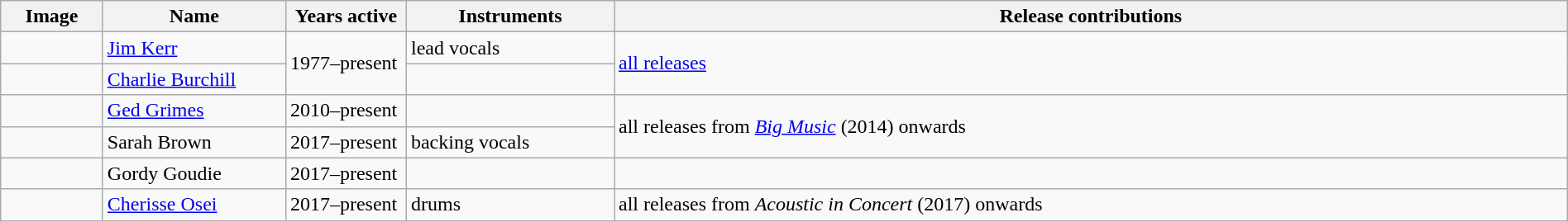<table class="wikitable" width="100%" border="1">
<tr>
<th width="75">Image</th>
<th width="140">Name</th>
<th width="90">Years active</th>
<th width="160">Instruments</th>
<th>Release contributions</th>
</tr>
<tr>
<td></td>
<td><a href='#'>Jim Kerr</a></td>
<td rowspan="2">1977–present</td>
<td>lead vocals</td>
<td rowspan="2"><a href='#'>all releases</a></td>
</tr>
<tr>
<td></td>
<td><a href='#'>Charlie Burchill</a></td>
<td></td>
</tr>
<tr>
<td></td>
<td><a href='#'>Ged Grimes</a></td>
<td>2010–present</td>
<td></td>
<td rowspan="2">all releases from <em><a href='#'>Big Music</a></em> (2014) onwards</td>
</tr>
<tr>
<td></td>
<td>Sarah Brown</td>
<td>2017–present </td>
<td>backing vocals</td>
</tr>
<tr>
<td></td>
<td>Gordy Goudie</td>
<td>2017–present </td>
<td></td>
<td></td>
</tr>
<tr>
<td></td>
<td><a href='#'>Cherisse Osei</a></td>
<td>2017–present</td>
<td>drums</td>
<td>all releases from <em>Acoustic in Concert</em> (2017) onwards</td>
</tr>
</table>
